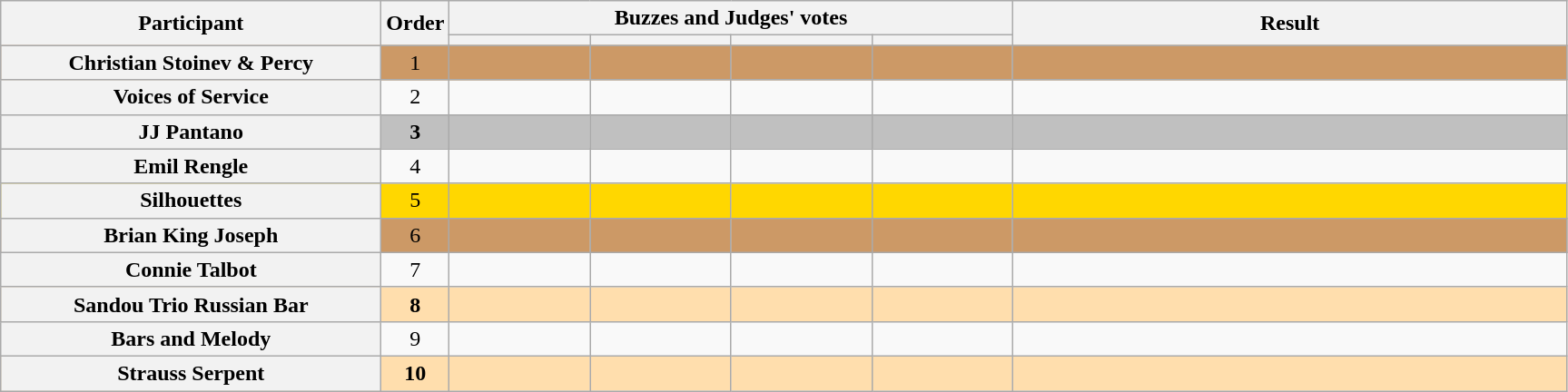<table class="wikitable plainrowheaders sortable" style="text-align:center;">
<tr>
<th scope="col" rowspan="2" class="unsortable" style="width:17em;">Participant</th>
<th scope="col" rowspan="2" style="width:1em;">Order</th>
<th scope="col" colspan="4" class="unsortable" style="width:24em;">Buzzes and Judges' votes</th>
<th scope="col" rowspan="2" style="width:25em;">Result</th>
</tr>
<tr>
<th scope="col" class="unsortable" style="width:6em;"></th>
<th scope="col" class="unsortable" style="width:6em;"></th>
<th scope="col" class="unsortable" style="width:6em;"></th>
<th scope="col" class="unsortable" style="width:6em;"></th>
</tr>
<tr bgcolor=#c96>
<th scope="row">Christian Stoinev & Percy</th>
<td>1</td>
<td style="text-align:center;"></td>
<td style="text-align:center;"></td>
<td style="text-align:center;"></td>
<td style="text-align:center;"></td>
<td></td>
</tr>
<tr>
<th scope="row">Voices of Service</th>
<td>2</td>
<td style="text-align:center;"></td>
<td style="text-align:center;"></td>
<td style="text-align:center;"></td>
<td style="text-align:center;"></td>
<td></td>
</tr>
<tr bgcolor=silver>
<th scope="row"><strong> JJ Pantano </strong></th>
<td><strong> 3 </strong></td>
<td style="text-align:center;"></td>
<td style="text-align:center;"></td>
<td style="text-align:center;"></td>
<td style="text-align:center;"></td>
<td><strong></strong></td>
</tr>
<tr>
<th scope="row">Emil Rengle</th>
<td>4</td>
<td style="text-align:center;"></td>
<td style="text-align:center;"></td>
<td style="text-align:center;"></td>
<td style="text-align:center;"></td>
<td></td>
</tr>
<tr bgcolor=gold>
<th scope="row"><strong> Silhouettes </strong></th>
<td>5</td>
<td style="text-align:center;"></td>
<td style="text-align:center;"></td>
<td style="text-align:center;"></td>
<td style="text-align:center;"></td>
<td><strong></strong></td>
</tr>
<tr bgcolor=#c96>
<th scope="row">Brian King Joseph</th>
<td>6</td>
<td style="text-align:center;"></td>
<td style="text-align:center;"></td>
<td style="text-align:center;"></td>
<td style="text-align:center;"></td>
<td></td>
</tr>
<tr>
<th scope="row">Connie Talbot</th>
<td>7</td>
<td style="text-align:center;"></td>
<td style="text-align:center;"></td>
<td style="text-align:center;"></td>
<td style="text-align:center;"></td>
<td></td>
</tr>
<tr bgcolor=navajowhite>
<th scope="row"><strong> Sandou Trio Russian Bar </strong></th>
<td><strong> 8 </strong></td>
<td style="text-align:center;"></td>
<td style="text-align:center;"></td>
<td style="text-align:center;"></td>
<td style="text-align:center;"></td>
<td><strong></strong></td>
</tr>
<tr>
<th scope="row">Bars and Melody</th>
<td>9</td>
<td style="text-align:center;"></td>
<td style="text-align:center;"></td>
<td style="text-align:center;"></td>
<td style="text-align:center;"></td>
<td></td>
</tr>
<tr bgcolor=navajowhite>
<th scope="row"><strong> Strauss Serpent </strong></th>
<td><strong> 10 </strong></td>
<td style="text-align:center;"></td>
<td style="text-align:center;"></td>
<td style="text-align:center;"></td>
<td style="text-align:center;"></td>
<td><strong></strong></td>
</tr>
</table>
